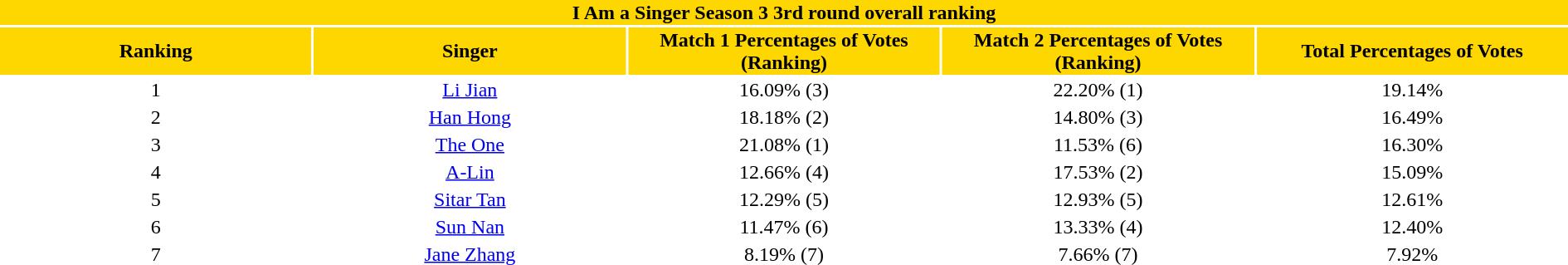<table class="wikitalble" width="100%" style="text-align:center">
<tr align=center style="background:gold">
<td colspan="5"><div><strong>I Am a Singer Season 3 3rd round overall ranking</strong></div></td>
</tr>
<tr align=center style="background:gold">
<td style="width:10%"><strong>Ranking</strong></td>
<td style="width:10%"><strong>Singer</strong></td>
<td style="width:10%"><strong>Match 1 Percentages of Votes (Ranking)</strong></td>
<td style="width:10%"><strong>Match 2 Percentages of Votes (Ranking)</strong></td>
<td style="width:10%"><strong>Total Percentages of Votes</strong></td>
</tr>
<tr>
<td>1</td>
<td><a href='#'>Li Jian</a></td>
<td>16.09%  (3)</td>
<td>22.20% (1)</td>
<td>19.14%</td>
</tr>
<tr>
<td>2</td>
<td><a href='#'>Han Hong</a></td>
<td>18.18%  (2)</td>
<td>14.80% (3)</td>
<td>16.49%</td>
</tr>
<tr>
<td>3</td>
<td><a href='#'>The One</a></td>
<td>21.08%  (1)</td>
<td>11.53% (6)</td>
<td>16.30%</td>
</tr>
<tr>
<td>4</td>
<td><a href='#'>A-Lin</a></td>
<td>12.66%  (4)</td>
<td>17.53%  (2)</td>
<td>15.09%</td>
</tr>
<tr>
<td>5</td>
<td><a href='#'>Sitar Tan</a></td>
<td>12.29%  (5)</td>
<td>12.93%  (5)</td>
<td>12.61%</td>
</tr>
<tr>
<td>6</td>
<td><a href='#'>Sun Nan</a></td>
<td>11.47%  (6)</td>
<td>13.33%  (4)</td>
<td>12.40%</td>
</tr>
<tr>
<td>7</td>
<td><a href='#'>Jane Zhang</a></td>
<td>8.19%  (7)</td>
<td>7.66%  (7)</td>
<td>7.92%</td>
</tr>
</table>
